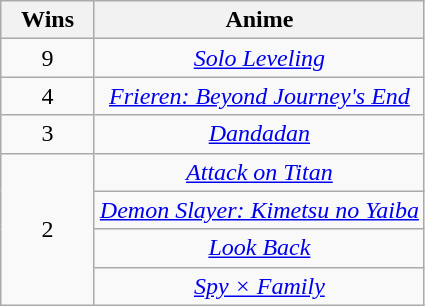<table class="wikitable" style="text-align: center">
<tr>
<th scope="col" width="55">Wins</th>
<th scope="col" align="center">Anime</th>
</tr>
<tr>
<td>9</td>
<td><em><a href='#'>Solo Leveling</a></em></td>
</tr>
<tr>
<td>4</td>
<td><em><a href='#'>Frieren: Beyond Journey's End</a></em></td>
</tr>
<tr>
<td>3</td>
<td><em><a href='#'>Dandadan</a></em></td>
</tr>
<tr>
<td rowspan="4">2</td>
<td><em><a href='#'>Attack on Titan</a></em></td>
</tr>
<tr>
<td><em><a href='#'>Demon Slayer: Kimetsu no Yaiba</a></em></td>
</tr>
<tr>
<td><em><a href='#'>Look Back</a></em></td>
</tr>
<tr>
<td><em><a href='#'>Spy × Family</a></em></td>
</tr>
</table>
